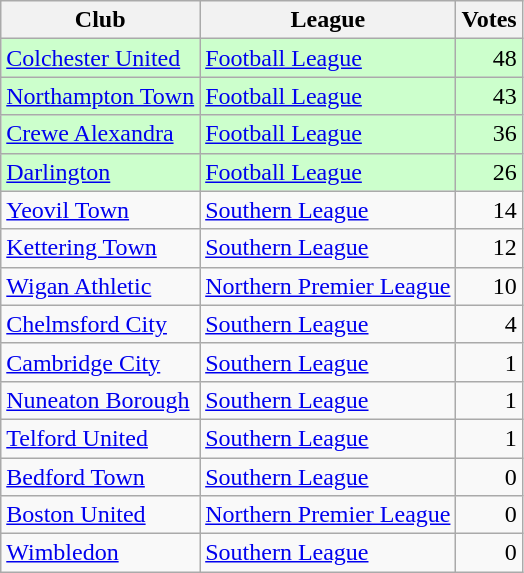<table class=wikitable style=text-align:left>
<tr>
<th>Club</th>
<th>League</th>
<th>Votes</th>
</tr>
<tr bgcolor=ccffcc>
<td><a href='#'>Colchester United</a></td>
<td><a href='#'>Football League</a></td>
<td align=right>48</td>
</tr>
<tr bgcolor=ccffcc>
<td><a href='#'>Northampton Town</a></td>
<td><a href='#'>Football League</a></td>
<td align=right>43</td>
</tr>
<tr bgcolor=ccffcc>
<td><a href='#'>Crewe Alexandra</a></td>
<td><a href='#'>Football League</a></td>
<td align=right>36</td>
</tr>
<tr bgcolor=ccffcc>
<td><a href='#'>Darlington</a></td>
<td><a href='#'>Football League</a></td>
<td align=right>26</td>
</tr>
<tr>
<td><a href='#'>Yeovil Town</a></td>
<td><a href='#'>Southern League</a></td>
<td align=right>14</td>
</tr>
<tr>
<td><a href='#'>Kettering Town</a></td>
<td><a href='#'>Southern League</a></td>
<td align=right>12</td>
</tr>
<tr>
<td><a href='#'>Wigan Athletic</a></td>
<td><a href='#'>Northern Premier League</a></td>
<td align=right>10</td>
</tr>
<tr>
<td><a href='#'>Chelmsford City</a></td>
<td><a href='#'>Southern League</a></td>
<td align=right>4</td>
</tr>
<tr>
<td><a href='#'>Cambridge City</a></td>
<td><a href='#'>Southern League</a></td>
<td align=right>1</td>
</tr>
<tr>
<td><a href='#'>Nuneaton Borough</a></td>
<td><a href='#'>Southern League</a></td>
<td align=right>1</td>
</tr>
<tr>
<td><a href='#'>Telford United</a></td>
<td><a href='#'>Southern League</a></td>
<td align=right>1</td>
</tr>
<tr>
<td><a href='#'>Bedford Town</a></td>
<td><a href='#'>Southern League</a></td>
<td align=right>0</td>
</tr>
<tr>
<td><a href='#'>Boston United</a></td>
<td><a href='#'>Northern Premier League</a></td>
<td align=right>0</td>
</tr>
<tr>
<td><a href='#'>Wimbledon</a></td>
<td><a href='#'>Southern League</a></td>
<td align=right>0</td>
</tr>
</table>
